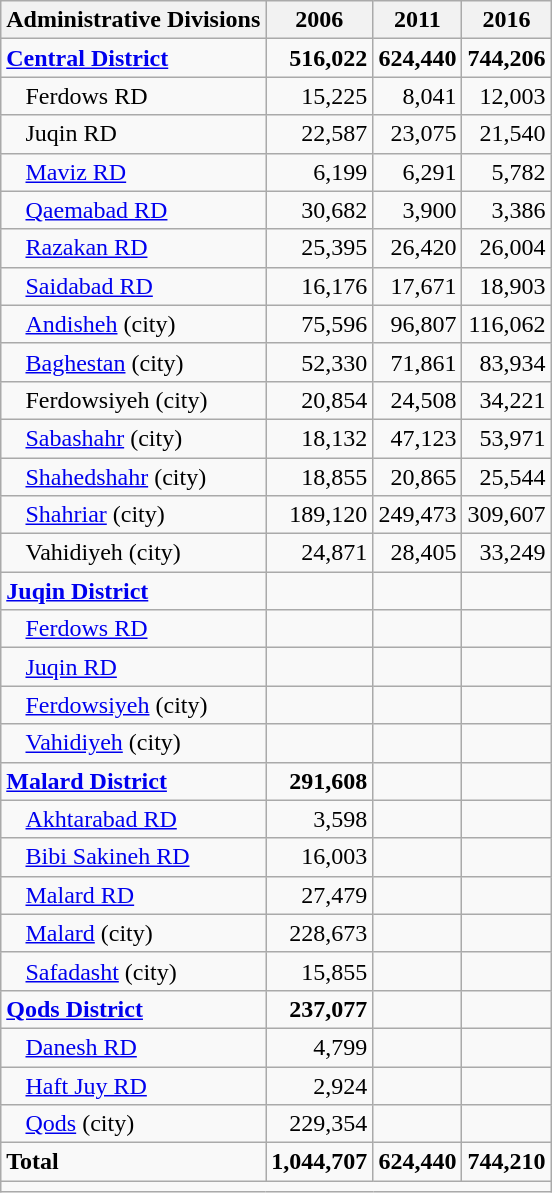<table class="wikitable">
<tr>
<th>Administrative Divisions</th>
<th>2006</th>
<th>2011</th>
<th>2016</th>
</tr>
<tr>
<td><strong><a href='#'>Central District</a></strong></td>
<td style="text-align: right;"><strong>516,022</strong></td>
<td style="text-align: right;"><strong>624,440</strong></td>
<td style="text-align: right;"><strong>744,206</strong></td>
</tr>
<tr>
<td style="padding-left: 1em;">Ferdows RD</td>
<td style="text-align: right;">15,225</td>
<td style="text-align: right;">8,041</td>
<td style="text-align: right;">12,003</td>
</tr>
<tr>
<td style="padding-left: 1em;">Juqin RD</td>
<td style="text-align: right;">22,587</td>
<td style="text-align: right;">23,075</td>
<td style="text-align: right;">21,540</td>
</tr>
<tr>
<td style="padding-left: 1em;"><a href='#'>Maviz RD</a></td>
<td style="text-align: right;">6,199</td>
<td style="text-align: right;">6,291</td>
<td style="text-align: right;">5,782</td>
</tr>
<tr>
<td style="padding-left: 1em;"><a href='#'>Qaemabad RD</a></td>
<td style="text-align: right;">30,682</td>
<td style="text-align: right;">3,900</td>
<td style="text-align: right;">3,386</td>
</tr>
<tr>
<td style="padding-left: 1em;"><a href='#'>Razakan RD</a></td>
<td style="text-align: right;">25,395</td>
<td style="text-align: right;">26,420</td>
<td style="text-align: right;">26,004</td>
</tr>
<tr>
<td style="padding-left: 1em;"><a href='#'>Saidabad RD</a></td>
<td style="text-align: right;">16,176</td>
<td style="text-align: right;">17,671</td>
<td style="text-align: right;">18,903</td>
</tr>
<tr>
<td style="padding-left: 1em;"><a href='#'>Andisheh</a> (city)</td>
<td style="text-align: right;">75,596</td>
<td style="text-align: right;">96,807</td>
<td style="text-align: right;">116,062</td>
</tr>
<tr>
<td style="padding-left: 1em;"><a href='#'>Baghestan</a> (city)</td>
<td style="text-align: right;">52,330</td>
<td style="text-align: right;">71,861</td>
<td style="text-align: right;">83,934</td>
</tr>
<tr>
<td style="padding-left: 1em;">Ferdowsiyeh (city)</td>
<td style="text-align: right;">20,854</td>
<td style="text-align: right;">24,508</td>
<td style="text-align: right;">34,221</td>
</tr>
<tr>
<td style="padding-left: 1em;"><a href='#'>Sabashahr</a> (city)</td>
<td style="text-align: right;">18,132</td>
<td style="text-align: right;">47,123</td>
<td style="text-align: right;">53,971</td>
</tr>
<tr>
<td style="padding-left: 1em;"><a href='#'>Shahedshahr</a> (city)</td>
<td style="text-align: right;">18,855</td>
<td style="text-align: right;">20,865</td>
<td style="text-align: right;">25,544</td>
</tr>
<tr>
<td style="padding-left: 1em;"><a href='#'>Shahriar</a> (city)</td>
<td style="text-align: right;">189,120</td>
<td style="text-align: right;">249,473</td>
<td style="text-align: right;">309,607</td>
</tr>
<tr>
<td style="padding-left: 1em;">Vahidiyeh (city)</td>
<td style="text-align: right;">24,871</td>
<td style="text-align: right;">28,405</td>
<td style="text-align: right;">33,249</td>
</tr>
<tr>
<td><strong><a href='#'>Juqin District</a></strong></td>
<td style="text-align: right;"></td>
<td style="text-align: right;"></td>
<td style="text-align: right;"></td>
</tr>
<tr>
<td style="padding-left: 1em;"><a href='#'>Ferdows RD</a></td>
<td style="text-align: right;"></td>
<td style="text-align: right;"></td>
<td style="text-align: right;"></td>
</tr>
<tr>
<td style="padding-left: 1em;"><a href='#'>Juqin RD</a></td>
<td style="text-align: right;"></td>
<td style="text-align: right;"></td>
<td style="text-align: right;"></td>
</tr>
<tr>
<td style="padding-left: 1em;"><a href='#'>Ferdowsiyeh</a> (city)</td>
<td style="text-align: right;"></td>
<td style="text-align: right;"></td>
<td style="text-align: right;"></td>
</tr>
<tr>
<td style="padding-left: 1em;"><a href='#'>Vahidiyeh</a> (city)</td>
<td style="text-align: right;"></td>
<td style="text-align: right;"></td>
<td style="text-align: right;"></td>
</tr>
<tr>
<td><strong><a href='#'>Malard District</a></strong></td>
<td style="text-align: right;"><strong>291,608</strong></td>
<td style="text-align: right;"></td>
<td style="text-align: right;"></td>
</tr>
<tr>
<td style="padding-left: 1em;"><a href='#'>Akhtarabad RD</a></td>
<td style="text-align: right;">3,598</td>
<td style="text-align: right;"></td>
<td style="text-align: right;"></td>
</tr>
<tr>
<td style="padding-left: 1em;"><a href='#'>Bibi Sakineh RD</a></td>
<td style="text-align: right;">16,003</td>
<td style="text-align: right;"></td>
<td style="text-align: right;"></td>
</tr>
<tr>
<td style="padding-left: 1em;"><a href='#'>Malard RD</a></td>
<td style="text-align: right;">27,479</td>
<td style="text-align: right;"></td>
<td style="text-align: right;"></td>
</tr>
<tr>
<td style="padding-left: 1em;"><a href='#'>Malard</a> (city)</td>
<td style="text-align: right;">228,673</td>
<td style="text-align: right;"></td>
<td style="text-align: right;"></td>
</tr>
<tr>
<td style="padding-left: 1em;"><a href='#'>Safadasht</a> (city)</td>
<td style="text-align: right;">15,855</td>
<td style="text-align: right;"></td>
<td style="text-align: right;"></td>
</tr>
<tr>
<td><strong><a href='#'>Qods District</a></strong></td>
<td style="text-align: right;"><strong>237,077</strong></td>
<td style="text-align: right;"></td>
<td style="text-align: right;"></td>
</tr>
<tr>
<td style="padding-left: 1em;"><a href='#'>Danesh RD</a></td>
<td style="text-align: right;">4,799</td>
<td style="text-align: right;"></td>
<td style="text-align: right;"></td>
</tr>
<tr>
<td style="padding-left: 1em;"><a href='#'>Haft Juy RD</a></td>
<td style="text-align: right;">2,924</td>
<td style="text-align: right;"></td>
<td style="text-align: right;"></td>
</tr>
<tr>
<td style="padding-left: 1em;"><a href='#'>Qods</a> (city)</td>
<td style="text-align: right;">229,354</td>
<td style="text-align: right;"></td>
<td style="text-align: right;"></td>
</tr>
<tr>
<td><strong>Total</strong></td>
<td style="text-align: right;"><strong>1,044,707</strong></td>
<td style="text-align: right;"><strong>624,440</strong></td>
<td style="text-align: right;"><strong>744,210</strong></td>
</tr>
<tr>
<td colspan=4></td>
</tr>
</table>
